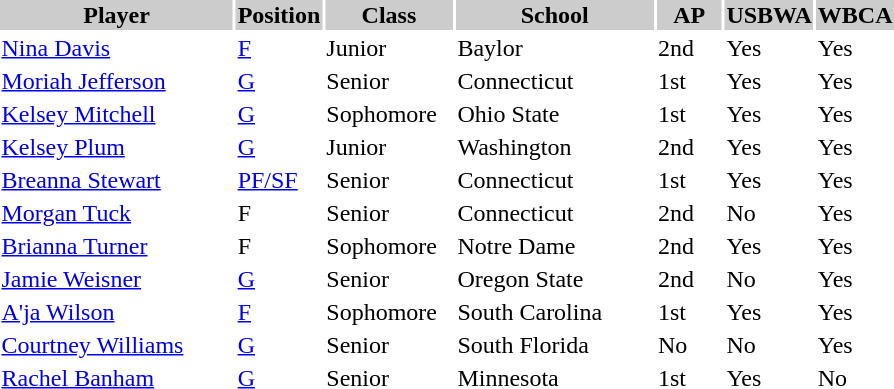<table style="width:600px" "border:'1' 'solid' 'gray'">
<tr>
<th style="background:#ccc; width:40%;">Player</th>
<th style="background:#ccc; width:4%;">Position</th>
<th style="background:#ccc; width:16%;">Class</th>
<th style="background:#ccc; width:30%;">School</th>
<th style="background:#ccc; width:10%;">AP</th>
<th style="background:#ccc; width:10%;">USBWA</th>
<th style="background:#ccc; width:10%;">WBCA</th>
</tr>
<tr>
<td><a href='#'>Nina Davis</a></td>
<td><a href='#'>F</a></td>
<td>Junior</td>
<td>Baylor</td>
<td>2nd</td>
<td>Yes</td>
<td>Yes</td>
</tr>
<tr>
<td><a href='#'>Moriah Jefferson</a></td>
<td><a href='#'>G</a></td>
<td>Senior</td>
<td>Connecticut</td>
<td>1st</td>
<td>Yes</td>
<td>Yes</td>
</tr>
<tr>
<td><a href='#'>Kelsey Mitchell</a></td>
<td><a href='#'>G</a></td>
<td>Sophomore</td>
<td>Ohio State</td>
<td>1st</td>
<td>Yes</td>
<td>Yes</td>
</tr>
<tr>
<td><a href='#'>Kelsey Plum</a></td>
<td><a href='#'>G</a></td>
<td>Junior</td>
<td>Washington</td>
<td>2nd</td>
<td>Yes</td>
<td>Yes</td>
</tr>
<tr>
<td><a href='#'>Breanna Stewart</a></td>
<td><a href='#'>PF/SF</a></td>
<td>Senior</td>
<td>Connecticut</td>
<td>1st</td>
<td>Yes</td>
<td>Yes</td>
</tr>
<tr>
<td><a href='#'>Morgan Tuck</a></td>
<td>F</td>
<td>Senior</td>
<td>Connecticut</td>
<td>2nd</td>
<td>No</td>
<td>Yes</td>
</tr>
<tr>
<td><a href='#'>Brianna Turner</a></td>
<td>F</td>
<td>Sophomore</td>
<td>Notre Dame</td>
<td>2nd</td>
<td>Yes</td>
<td>Yes</td>
</tr>
<tr>
<td><a href='#'>Jamie Weisner</a></td>
<td><a href='#'>G</a></td>
<td>Senior</td>
<td>Oregon State</td>
<td>2nd</td>
<td>No</td>
<td>Yes</td>
</tr>
<tr>
<td><a href='#'>A'ja Wilson</a></td>
<td><a href='#'>F</a></td>
<td>Sophomore</td>
<td>South Carolina</td>
<td>1st</td>
<td>Yes</td>
<td>Yes</td>
</tr>
<tr>
<td><a href='#'>Courtney Williams</a></td>
<td><a href='#'>G</a></td>
<td>Senior</td>
<td>South Florida</td>
<td>No</td>
<td>No</td>
<td>Yes</td>
</tr>
<tr>
<td><a href='#'>Rachel Banham</a></td>
<td><a href='#'>G</a></td>
<td>Senior</td>
<td>Minnesota</td>
<td>1st</td>
<td>Yes</td>
<td>No</td>
</tr>
</table>
